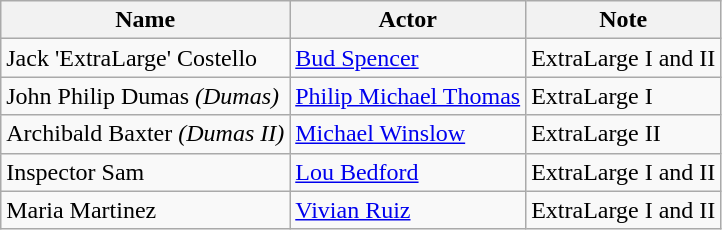<table class="wikitable">
<tr>
<th>Name</th>
<th>Actor</th>
<th>Note</th>
</tr>
<tr>
<td>Jack 'ExtraLarge' Costello</td>
<td><a href='#'>Bud Spencer</a></td>
<td>ExtraLarge I and II</td>
</tr>
<tr>
<td>John Philip Dumas <em>(Dumas)</em></td>
<td><a href='#'>Philip Michael Thomas</a></td>
<td>ExtraLarge I</td>
</tr>
<tr>
<td>Archibald Baxter <em>(Dumas II)</em></td>
<td><a href='#'>Michael Winslow</a></td>
<td>ExtraLarge II</td>
</tr>
<tr>
<td>Inspector Sam</td>
<td><a href='#'>Lou Bedford</a></td>
<td>ExtraLarge I and II</td>
</tr>
<tr>
<td>Maria Martinez</td>
<td><a href='#'>Vivian Ruiz</a></td>
<td>ExtraLarge I and II</td>
</tr>
</table>
